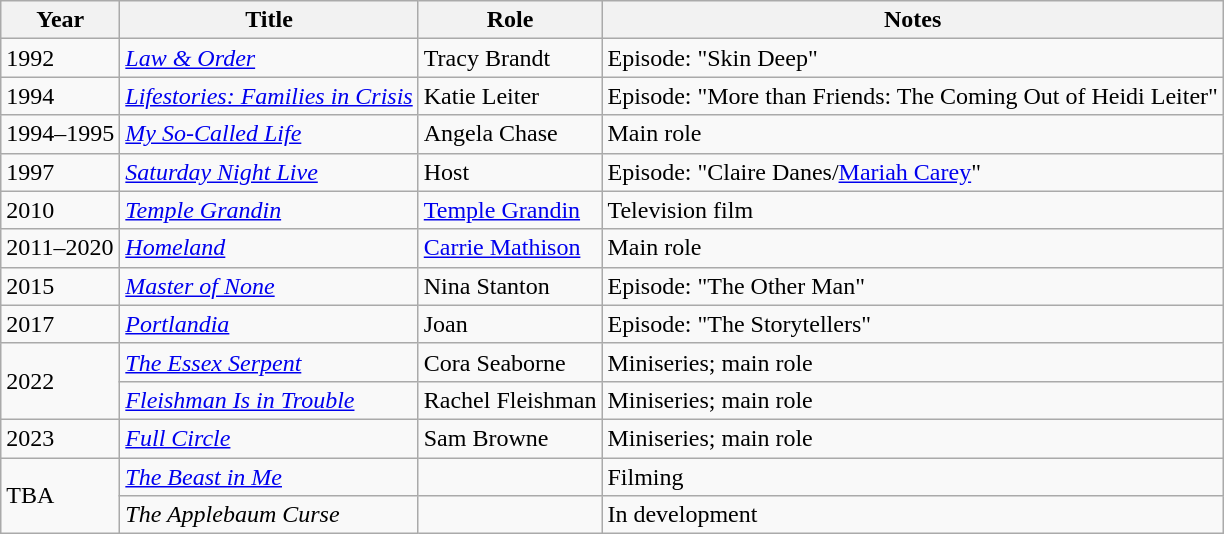<table class="wikitable sortable">
<tr>
<th>Year</th>
<th>Title</th>
<th>Role</th>
<th class="unsortable">Notes</th>
</tr>
<tr>
<td>1992</td>
<td><em><a href='#'>Law & Order</a></em></td>
<td>Tracy Brandt</td>
<td>Episode: "Skin Deep"</td>
</tr>
<tr>
<td>1994</td>
<td><em><a href='#'>Lifestories: Families in Crisis</a></em></td>
<td>Katie Leiter</td>
<td>Episode: "More than Friends: The Coming Out of Heidi Leiter"</td>
</tr>
<tr>
<td>1994–1995</td>
<td><em><a href='#'>My So-Called Life</a></em></td>
<td>Angela Chase</td>
<td>Main role</td>
</tr>
<tr>
<td>1997</td>
<td><em><a href='#'>Saturday Night Live</a></em></td>
<td>Host</td>
<td>Episode: "Claire Danes/<a href='#'>Mariah Carey</a>"</td>
</tr>
<tr>
<td>2010</td>
<td><em><a href='#'>Temple Grandin</a></em></td>
<td><a href='#'>Temple Grandin</a></td>
<td>Television film</td>
</tr>
<tr>
<td>2011–2020</td>
<td><em><a href='#'>Homeland</a></em></td>
<td><a href='#'>Carrie Mathison</a></td>
<td>Main role</td>
</tr>
<tr>
<td>2015</td>
<td><em><a href='#'>Master of None</a></em></td>
<td>Nina Stanton</td>
<td>Episode: "The Other Man"</td>
</tr>
<tr>
<td>2017</td>
<td><em><a href='#'>Portlandia</a></em></td>
<td>Joan</td>
<td>Episode: "The Storytellers"</td>
</tr>
<tr>
<td rowspan="2">2022</td>
<td><em><a href='#'>The Essex Serpent</a></em></td>
<td>Cora Seaborne</td>
<td>Miniseries; main role</td>
</tr>
<tr>
<td><em><a href='#'>Fleishman Is in Trouble</a></em></td>
<td>Rachel Fleishman</td>
<td>Miniseries; main role</td>
</tr>
<tr>
<td>2023</td>
<td><em><a href='#'>Full Circle</a></em></td>
<td>Sam Browne</td>
<td>Miniseries; main role</td>
</tr>
<tr>
<td rowspan="2">TBA</td>
<td><em><a href='#'> The Beast in Me</a></em></td>
<td></td>
<td>Filming</td>
</tr>
<tr>
<td><em>The Applebaum Curse</em></td>
<td></td>
<td>In development</td>
</tr>
</table>
